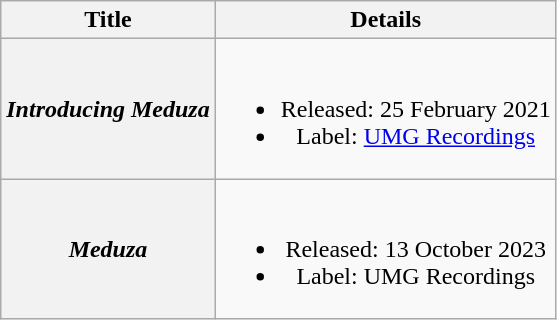<table class="wikitable plainrowheaders" style="text-align:center;">
<tr>
<th scope="col">Title</th>
<th scope="col">Details</th>
</tr>
<tr>
<th scope="row"><em>Introducing Meduza</em></th>
<td><br><ul><li>Released: 25 February 2021</li><li>Label: <a href='#'>UMG Recordings</a></li></ul></td>
</tr>
<tr>
<th scope="row"><em>Meduza</em></th>
<td><br><ul><li>Released: 13 October 2023</li><li>Label: UMG Recordings</li></ul></td>
</tr>
</table>
